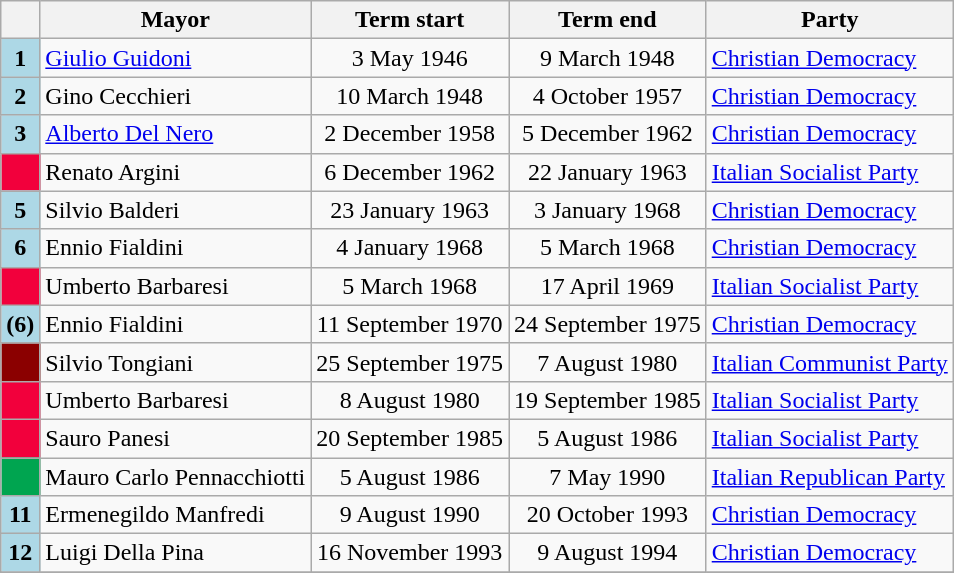<table class="wikitable">
<tr>
<th class=unsortable> </th>
<th>Mayor</th>
<th>Term start</th>
<th>Term end</th>
<th>Party</th>
</tr>
<tr>
<th style="background:#ADD8E6;">1</th>
<td><a href='#'>Giulio Guidoni</a></td>
<td align=center>3 May 1946</td>
<td align=center>9 March 1948</td>
<td><a href='#'>Christian Democracy</a></td>
</tr>
<tr>
<th style="background:#ADD8E6;">2</th>
<td>Gino Cecchieri</td>
<td align=center>10 March 1948</td>
<td align=center>4 October 1957</td>
<td><a href='#'>Christian Democracy</a></td>
</tr>
<tr>
<th style="background:#ADD8E6;">3</th>
<td><a href='#'>Alberto Del Nero</a></td>
<td align=center>2 December 1958</td>
<td align=center>5 December 1962</td>
<td><a href='#'>Christian Democracy</a></td>
</tr>
<tr>
<th style="background:#F2003C;"></th>
<td>Renato Argini</td>
<td align=center>6 December 1962</td>
<td align=center>22 January 1963</td>
<td><a href='#'>Italian Socialist Party</a></td>
</tr>
<tr>
<th style="background:#ADD8E6;">5</th>
<td>Silvio Balderi</td>
<td align=center>23 January 1963</td>
<td align=center>3 January 1968</td>
<td><a href='#'>Christian Democracy</a></td>
</tr>
<tr>
<th style="background:#ADD8E6;">6</th>
<td>Ennio Fialdini</td>
<td align=center>4 January 1968</td>
<td align=center>5 March 1968</td>
<td><a href='#'>Christian Democracy</a></td>
</tr>
<tr>
<th style="background:#F2003C;"></th>
<td>Umberto Barbaresi</td>
<td align=center>5 March 1968</td>
<td align=center>17 April 1969</td>
<td><a href='#'>Italian Socialist Party</a></td>
</tr>
<tr>
<th style="background:#ADD8E6;">(6)</th>
<td>Ennio Fialdini</td>
<td align=center>11 September 1970</td>
<td align=center>24 September 1975</td>
<td><a href='#'>Christian Democracy</a></td>
</tr>
<tr>
<th style="background:#8B0000;"></th>
<td>Silvio Tongiani</td>
<td align=center>25 September 1975</td>
<td align=center>7 August 1980</td>
<td><a href='#'>Italian Communist Party</a></td>
</tr>
<tr>
<th style="background:#F2003C;"></th>
<td>Umberto Barbaresi</td>
<td align=center>8 August 1980</td>
<td align=center>19 September 1985</td>
<td><a href='#'>Italian Socialist Party</a></td>
</tr>
<tr>
<th style="background:#F2003C;"></th>
<td>Sauro Panesi</td>
<td align=center>20 September 1985</td>
<td align=center>5 August 1986</td>
<td><a href='#'>Italian Socialist Party</a></td>
</tr>
<tr>
<th style="background:#00A550;"></th>
<td>Mauro Carlo Pennacchiotti</td>
<td align=center>5 August 1986</td>
<td align=center>7 May 1990</td>
<td><a href='#'>Italian Republican Party</a></td>
</tr>
<tr>
<th style="background:#ADD8E6;">11</th>
<td>Ermenegildo Manfredi</td>
<td align=center>9 August 1990</td>
<td align=center>20 October 1993</td>
<td><a href='#'>Christian Democracy</a></td>
</tr>
<tr>
<th style="background:#ADD8E6;">12</th>
<td>Luigi Della Pina</td>
<td align=center>16 November 1993</td>
<td align=center>9 August 1994</td>
<td><a href='#'>Christian Democracy</a></td>
</tr>
<tr>
</tr>
</table>
